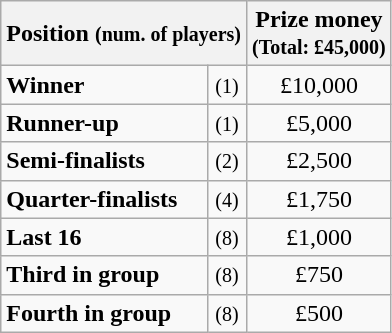<table class="wikitable">
<tr>
<th colspan=2>Position <small>(num. of players)</small></th>
<th>Prize money<br><small>(Total: £45,000)</small></th>
</tr>
<tr>
<td><strong>Winner</strong></td>
<td align=center><small>(1)</small></td>
<td align=center>£10,000</td>
</tr>
<tr>
<td><strong>Runner-up</strong></td>
<td align=center><small>(1)</small></td>
<td align=center>£5,000</td>
</tr>
<tr>
<td><strong>Semi-finalists</strong></td>
<td align=center><small>(2)</small></td>
<td align=center>£2,500</td>
</tr>
<tr>
<td><strong>Quarter-finalists</strong></td>
<td align=center><small>(4)</small></td>
<td align=center>£1,750</td>
</tr>
<tr>
<td><strong>Last 16</strong></td>
<td align=center><small>(8)</small></td>
<td align=center>£1,000</td>
</tr>
<tr>
<td><strong>Third in group</strong></td>
<td align=center><small>(8)</small></td>
<td align=center>£750</td>
</tr>
<tr>
<td><strong>Fourth in group</strong></td>
<td align=center><small>(8)</small></td>
<td align=center>£500</td>
</tr>
</table>
